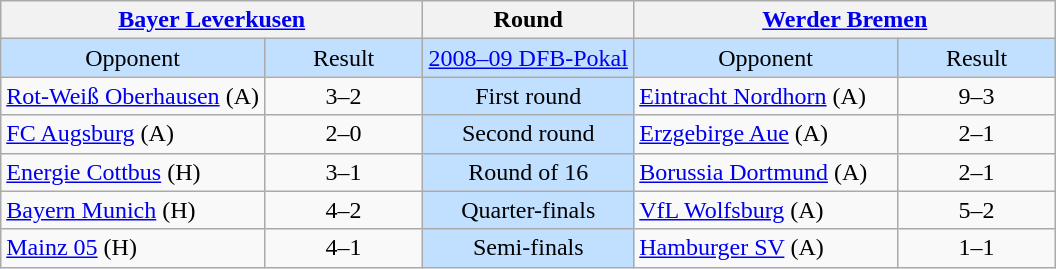<table class="wikitable" style="text-align:center; white-space:nowrap;">
<tr>
<th colspan="2"><a href='#'>Bayer Leverkusen</a></th>
<th>Round</th>
<th colspan="2"><a href='#'>Werder Bremen</a></th>
</tr>
<tr style="background:#C1E0FF;">
<td style="width:25%;">Opponent</td>
<td style="width:15%;">Result</td>
<td><a href='#'>2008–09 DFB-Pokal</a></td>
<td style="width:25%;">Opponent</td>
<td style="width:15%;">Result</td>
</tr>
<tr>
<td style="text-align:left;"><a href='#'>Rot-Weiß Oberhausen</a> (A)</td>
<td>3–2 </td>
<td style="background:#C1E0FF;">First round</td>
<td style="text-align:left;"><a href='#'>Eintracht Nordhorn</a> (A)</td>
<td>9–3</td>
</tr>
<tr>
<td style="text-align:left;"><a href='#'>FC Augsburg</a> (A)</td>
<td>2–0</td>
<td style="background:#C1E0FF;">Second round</td>
<td style="text-align:left;"><a href='#'>Erzgebirge Aue</a> (A)</td>
<td>2–1</td>
</tr>
<tr>
<td style="text-align:left;"><a href='#'>Energie Cottbus</a> (H)</td>
<td>3–1</td>
<td style="background:#C1E0FF;">Round of 16</td>
<td style="text-align:left;"><a href='#'>Borussia Dortmund</a> (A)</td>
<td>2–1</td>
</tr>
<tr>
<td style="text-align:left;"><a href='#'>Bayern Munich</a> (H)</td>
<td>4–2</td>
<td style="background:#C1E0FF;">Quarter-finals</td>
<td style="text-align:left;"><a href='#'>VfL Wolfsburg</a> (A)</td>
<td>5–2</td>
</tr>
<tr>
<td style="text-align:left;"><a href='#'>Mainz 05</a> (H)</td>
<td>4–1 </td>
<td style="background:#C1E0FF;">Semi-finals</td>
<td style="text-align:left;"><a href='#'>Hamburger SV</a> (A)</td>
<td>1–1  </td>
</tr>
</table>
